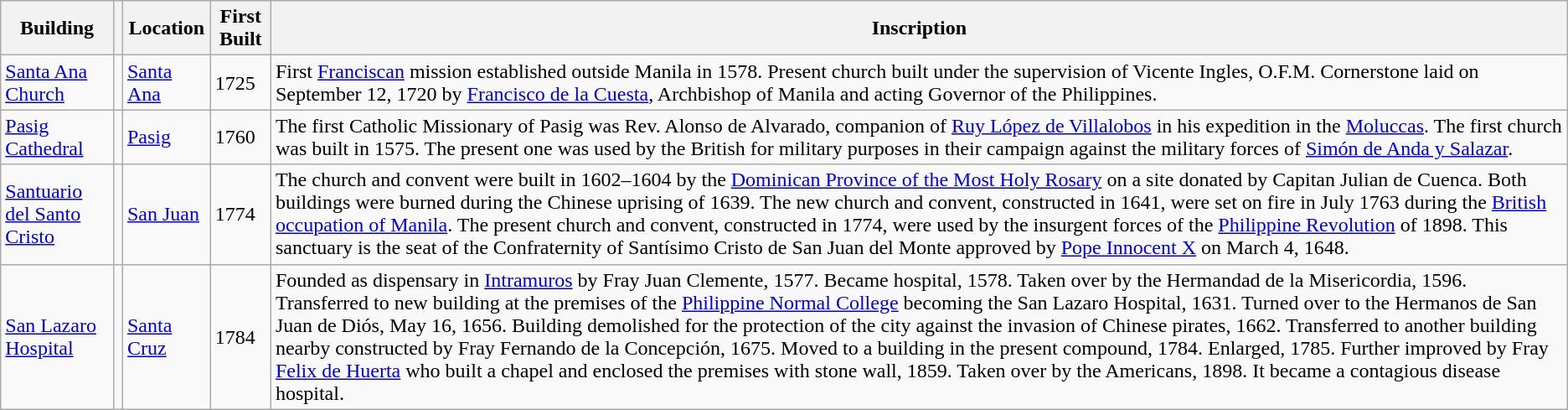<table class="wikitable">
<tr>
<th>Building</th>
<th></th>
<th>Location</th>
<th>First Built</th>
<th>Inscription</th>
</tr>
<tr>
<td><a href='#'>Santa Ana Church</a></td>
<td></td>
<td><a href='#'>Santa Ana</a></td>
<td>1725</td>
<td>First <a href='#'>Franciscan</a> mission established outside Manila in 1578. Present church built under the supervision of Vicente Ingles, O.F.M. Cornerstone laid on September 12, 1720 by <a href='#'>Francisco de la Cuesta</a>, Archbishop of Manila and acting Governor of the Philippines.</td>
</tr>
<tr>
<td><a href='#'>Pasig Cathedral</a></td>
<td></td>
<td><a href='#'>Pasig</a></td>
<td>1760</td>
<td>The first Catholic Missionary of Pasig was Rev. Alonso de Alvarado, companion of <a href='#'>Ruy López de Villalobos</a> in his expedition in the <a href='#'>Moluccas</a>. The first church was built in 1575. The present one was used by the British for military purposes in their campaign against the military forces of <a href='#'>Simón de Anda y Salazar</a>. </td>
</tr>
<tr>
<td><a href='#'>Santuario del Santo Cristo</a></td>
<td></td>
<td><a href='#'>San Juan</a></td>
<td>1774</td>
<td>The church and convent were built in 1602–1604 by the <a href='#'>Dominican Province of the Most Holy Rosary</a> on a site donated by Capitan Julian de Cuenca. Both buildings were burned during the Chinese uprising of 1639. The new church and convent, constructed in 1641, were set on fire in July 1763 during the <a href='#'>British occupation of Manila</a>. The present church and convent, constructed in 1774, were used by the insurgent forces of the <a href='#'>Philippine Revolution</a> of 1898. This sanctuary is the seat of the Confraternity of Santísimo Cristo de San Juan del Monte approved by <a href='#'>Pope Innocent X</a> on March 4, 1648.</td>
</tr>
<tr>
<td><a href='#'>San Lazaro Hospital</a></td>
<td></td>
<td><a href='#'>Santa Cruz</a></td>
<td>1784</td>
<td>Founded as dispensary in <a href='#'>Intramuros</a> by Fray Juan Clemente, 1577. Became hospital, 1578. Taken over by the Hermandad de la Misericordia, 1596. Transferred to new building at the premises of the <a href='#'>Philippine Normal College</a> becoming the San Lazaro Hospital, 1631. Turned over to the Hermanos de San Juan de Diós, May 16, 1656. Building demolished for the protection of the city against the invasion of Chinese pirates, 1662. Transferred to another building nearby constructed by Fray Fernando de la Concepción, 1675. Moved to a building in the present compound, 1784. Enlarged, 1785. Further improved by Fray <a href='#'>Felix de Huerta</a> who built a chapel and enclosed the premises with stone wall, 1859. Taken over by the Americans, 1898. It became a contagious disease hospital.</td>
</tr>
</table>
